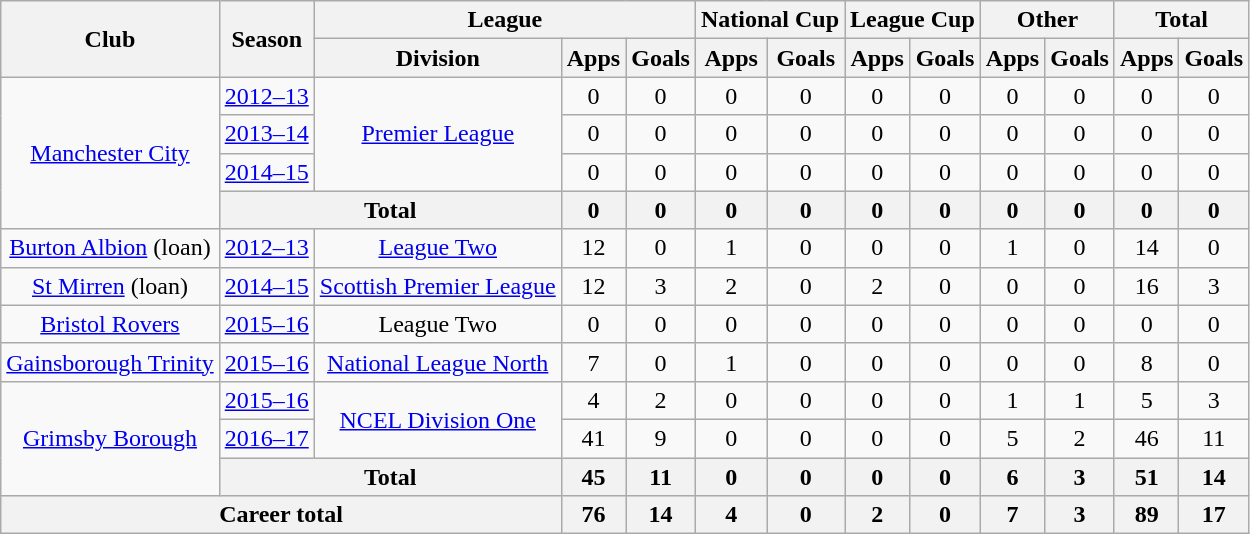<table class="wikitable" style="text-align: center;">
<tr>
<th rowspan=2>Club</th>
<th rowspan=2>Season</th>
<th colspan=3>League</th>
<th colspan=2>National Cup</th>
<th colspan=2>League Cup</th>
<th colspan=2>Other</th>
<th colspan=2>Total</th>
</tr>
<tr>
<th>Division</th>
<th>Apps</th>
<th>Goals</th>
<th>Apps</th>
<th>Goals</th>
<th>Apps</th>
<th>Goals</th>
<th>Apps</th>
<th>Goals</th>
<th>Apps</th>
<th>Goals</th>
</tr>
<tr>
<td rowspan=4><a href='#'>Manchester City</a></td>
<td><a href='#'>2012–13</a></td>
<td rowspan=3><a href='#'>Premier League</a></td>
<td>0</td>
<td>0</td>
<td>0</td>
<td>0</td>
<td>0</td>
<td>0</td>
<td>0</td>
<td>0</td>
<td>0</td>
<td>0</td>
</tr>
<tr>
<td><a href='#'>2013–14</a></td>
<td>0</td>
<td>0</td>
<td>0</td>
<td>0</td>
<td>0</td>
<td>0</td>
<td>0</td>
<td>0</td>
<td>0</td>
<td>0</td>
</tr>
<tr>
<td><a href='#'>2014–15</a></td>
<td>0</td>
<td>0</td>
<td>0</td>
<td>0</td>
<td>0</td>
<td>0</td>
<td>0</td>
<td>0</td>
<td>0</td>
<td>0</td>
</tr>
<tr>
<th colspan="2">Total</th>
<th>0</th>
<th>0</th>
<th>0</th>
<th>0</th>
<th>0</th>
<th>0</th>
<th>0</th>
<th>0</th>
<th>0</th>
<th>0</th>
</tr>
<tr>
<td><a href='#'>Burton Albion</a> (loan)</td>
<td><a href='#'>2012–13</a></td>
<td><a href='#'>League Two</a></td>
<td>12</td>
<td>0</td>
<td>1</td>
<td>0</td>
<td>0</td>
<td>0</td>
<td>1</td>
<td>0</td>
<td>14</td>
<td>0</td>
</tr>
<tr>
<td><a href='#'>St Mirren</a> (loan)</td>
<td><a href='#'>2014–15</a></td>
<td><a href='#'>Scottish Premier League</a></td>
<td>12</td>
<td>3</td>
<td>2</td>
<td>0</td>
<td>2</td>
<td>0</td>
<td>0</td>
<td>0</td>
<td>16</td>
<td>3</td>
</tr>
<tr>
<td><a href='#'>Bristol Rovers</a></td>
<td><a href='#'>2015–16</a></td>
<td>League Two</td>
<td>0</td>
<td>0</td>
<td>0</td>
<td>0</td>
<td>0</td>
<td>0</td>
<td>0</td>
<td>0</td>
<td>0</td>
<td>0</td>
</tr>
<tr>
<td><a href='#'>Gainsborough Trinity</a></td>
<td><a href='#'>2015–16</a></td>
<td><a href='#'>National League North</a></td>
<td>7</td>
<td>0</td>
<td>1</td>
<td>0</td>
<td>0</td>
<td>0</td>
<td>0</td>
<td>0</td>
<td>8</td>
<td>0</td>
</tr>
<tr>
<td rowspan=3><a href='#'>Grimsby Borough</a></td>
<td><a href='#'>2015–16</a></td>
<td rowspan=2><a href='#'>NCEL Division One</a></td>
<td>4</td>
<td>2</td>
<td>0</td>
<td>0</td>
<td>0</td>
<td>0</td>
<td>1</td>
<td>1</td>
<td>5</td>
<td>3</td>
</tr>
<tr>
<td><a href='#'>2016–17</a></td>
<td>41</td>
<td>9</td>
<td>0</td>
<td>0</td>
<td>0</td>
<td>0</td>
<td>5</td>
<td>2</td>
<td>46</td>
<td>11</td>
</tr>
<tr>
<th colspan="2">Total</th>
<th>45</th>
<th>11</th>
<th>0</th>
<th>0</th>
<th>0</th>
<th>0</th>
<th>6</th>
<th>3</th>
<th>51</th>
<th>14</th>
</tr>
<tr>
<th colspan="3">Career total</th>
<th>76</th>
<th>14</th>
<th>4</th>
<th>0</th>
<th>2</th>
<th>0</th>
<th>7</th>
<th>3</th>
<th>89</th>
<th>17</th>
</tr>
</table>
